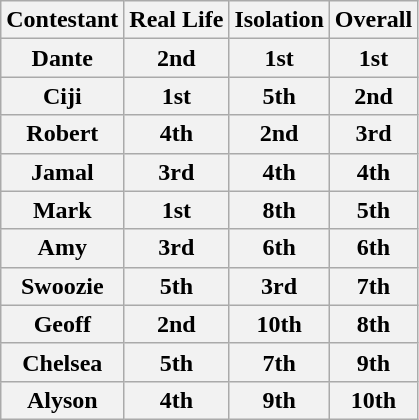<table class="wikitable">
<tr>
<th>Contestant</th>
<th>Real Life</th>
<th>Isolation</th>
<th>Overall</th>
</tr>
<tr>
<th>Dante</th>
<th>2nd</th>
<th>1st</th>
<th>1st</th>
</tr>
<tr>
<th>Ciji</th>
<th>1st</th>
<th>5th</th>
<th>2nd</th>
</tr>
<tr>
<th>Robert</th>
<th>4th</th>
<th>2nd</th>
<th>3rd</th>
</tr>
<tr>
<th>Jamal</th>
<th>3rd</th>
<th>4th</th>
<th>4th</th>
</tr>
<tr>
<th>Mark</th>
<th>1st</th>
<th>8th</th>
<th>5th</th>
</tr>
<tr>
<th>Amy</th>
<th>3rd</th>
<th>6th</th>
<th>6th</th>
</tr>
<tr>
<th>Swoozie</th>
<th>5th</th>
<th>3rd</th>
<th>7th</th>
</tr>
<tr>
<th>Geoff</th>
<th>2nd</th>
<th>10th</th>
<th>8th</th>
</tr>
<tr>
<th>Chelsea</th>
<th>5th</th>
<th>7th</th>
<th>9th</th>
</tr>
<tr>
<th>Alyson</th>
<th>4th</th>
<th>9th</th>
<th>10th</th>
</tr>
</table>
